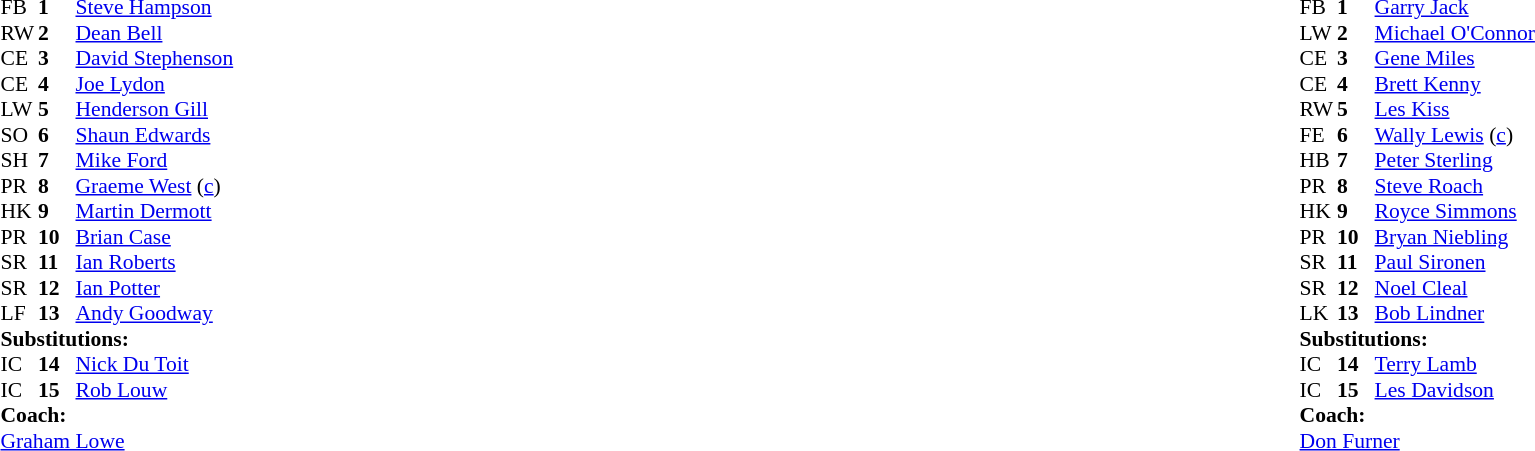<table width="100%">
<tr>
<td valign="top" width="50%"><br><table style="font-size: 90%" cellspacing="0" cellpadding="0">
<tr>
<th width="25"></th>
<th width="25"></th>
</tr>
<tr>
<td>FB</td>
<td><strong>1</strong></td>
<td><a href='#'>Steve Hampson</a></td>
</tr>
<tr>
<td>RW</td>
<td><strong>2</strong></td>
<td><a href='#'>Dean Bell</a></td>
</tr>
<tr>
<td>CE</td>
<td><strong>3</strong></td>
<td><a href='#'>David Stephenson</a></td>
</tr>
<tr>
<td>CE</td>
<td><strong>4</strong></td>
<td><a href='#'>Joe Lydon</a></td>
</tr>
<tr>
<td>LW</td>
<td><strong>5</strong></td>
<td><a href='#'>Henderson Gill</a></td>
</tr>
<tr>
<td>SO</td>
<td><strong>6</strong></td>
<td><a href='#'>Shaun Edwards</a></td>
</tr>
<tr>
<td>SH</td>
<td><strong>7</strong></td>
<td><a href='#'>Mike Ford</a></td>
</tr>
<tr>
<td>PR</td>
<td><strong>8</strong></td>
<td><a href='#'>Graeme West</a> (<a href='#'>c</a>)</td>
</tr>
<tr>
<td>HK</td>
<td><strong>9</strong></td>
<td><a href='#'>Martin Dermott</a></td>
</tr>
<tr>
<td>PR</td>
<td><strong>10</strong></td>
<td><a href='#'>Brian Case</a></td>
</tr>
<tr>
<td>SR</td>
<td><strong>11</strong></td>
<td><a href='#'>Ian Roberts</a></td>
</tr>
<tr>
<td>SR</td>
<td><strong>12</strong></td>
<td><a href='#'>Ian Potter</a></td>
</tr>
<tr>
<td>LF</td>
<td><strong>13</strong></td>
<td><a href='#'>Andy Goodway</a></td>
</tr>
<tr>
<td colspan=3><strong>Substitutions:</strong></td>
</tr>
<tr>
<td>IC</td>
<td><strong>14</strong></td>
<td><a href='#'>Nick Du Toit</a></td>
</tr>
<tr>
<td>IC</td>
<td><strong>15</strong></td>
<td><a href='#'>Rob Louw</a></td>
</tr>
<tr>
<td colspan=3><strong>Coach:</strong></td>
</tr>
<tr>
<td colspan="4"> <a href='#'>Graham Lowe</a></td>
</tr>
</table>
</td>
<td valign="top" width="50%"><br><table style="font-size: 90%" cellspacing="0" cellpadding="0" align="center">
<tr>
<th width="25"></th>
<th width="25"></th>
</tr>
<tr>
<td>FB</td>
<td><strong>1</strong></td>
<td><a href='#'>Garry Jack</a></td>
</tr>
<tr>
<td>LW</td>
<td><strong>2</strong></td>
<td><a href='#'>Michael O'Connor</a></td>
</tr>
<tr>
<td>CE</td>
<td><strong>3</strong></td>
<td><a href='#'>Gene Miles</a></td>
</tr>
<tr>
<td>CE</td>
<td><strong>4</strong></td>
<td><a href='#'>Brett Kenny</a></td>
</tr>
<tr>
<td>RW</td>
<td><strong>5</strong></td>
<td><a href='#'>Les Kiss</a></td>
</tr>
<tr>
<td>FE</td>
<td><strong>6</strong></td>
<td><a href='#'>Wally Lewis</a> (<a href='#'>c</a>)</td>
</tr>
<tr>
<td>HB</td>
<td><strong>7</strong></td>
<td><a href='#'>Peter Sterling</a></td>
</tr>
<tr>
<td>PR</td>
<td><strong>8</strong></td>
<td><a href='#'>Steve Roach</a></td>
</tr>
<tr>
<td>HK</td>
<td><strong>9</strong></td>
<td><a href='#'>Royce Simmons</a></td>
</tr>
<tr>
<td>PR</td>
<td><strong>10</strong></td>
<td><a href='#'>Bryan Niebling</a></td>
</tr>
<tr>
<td>SR</td>
<td><strong>11</strong></td>
<td><a href='#'>Paul Sironen</a></td>
</tr>
<tr>
<td>SR</td>
<td><strong>12</strong></td>
<td><a href='#'>Noel Cleal</a></td>
</tr>
<tr>
<td>LK</td>
<td><strong>13</strong></td>
<td><a href='#'>Bob Lindner</a></td>
</tr>
<tr>
<td colspan=3><strong>Substitutions:</strong></td>
</tr>
<tr>
<td>IC</td>
<td><strong>14</strong></td>
<td><a href='#'>Terry Lamb</a></td>
</tr>
<tr>
<td>IC</td>
<td><strong>15</strong></td>
<td><a href='#'>Les Davidson</a></td>
</tr>
<tr>
<td colspan=3><strong>Coach:</strong></td>
</tr>
<tr>
<td colspan="4"> <a href='#'>Don Furner</a></td>
</tr>
</table>
</td>
</tr>
</table>
